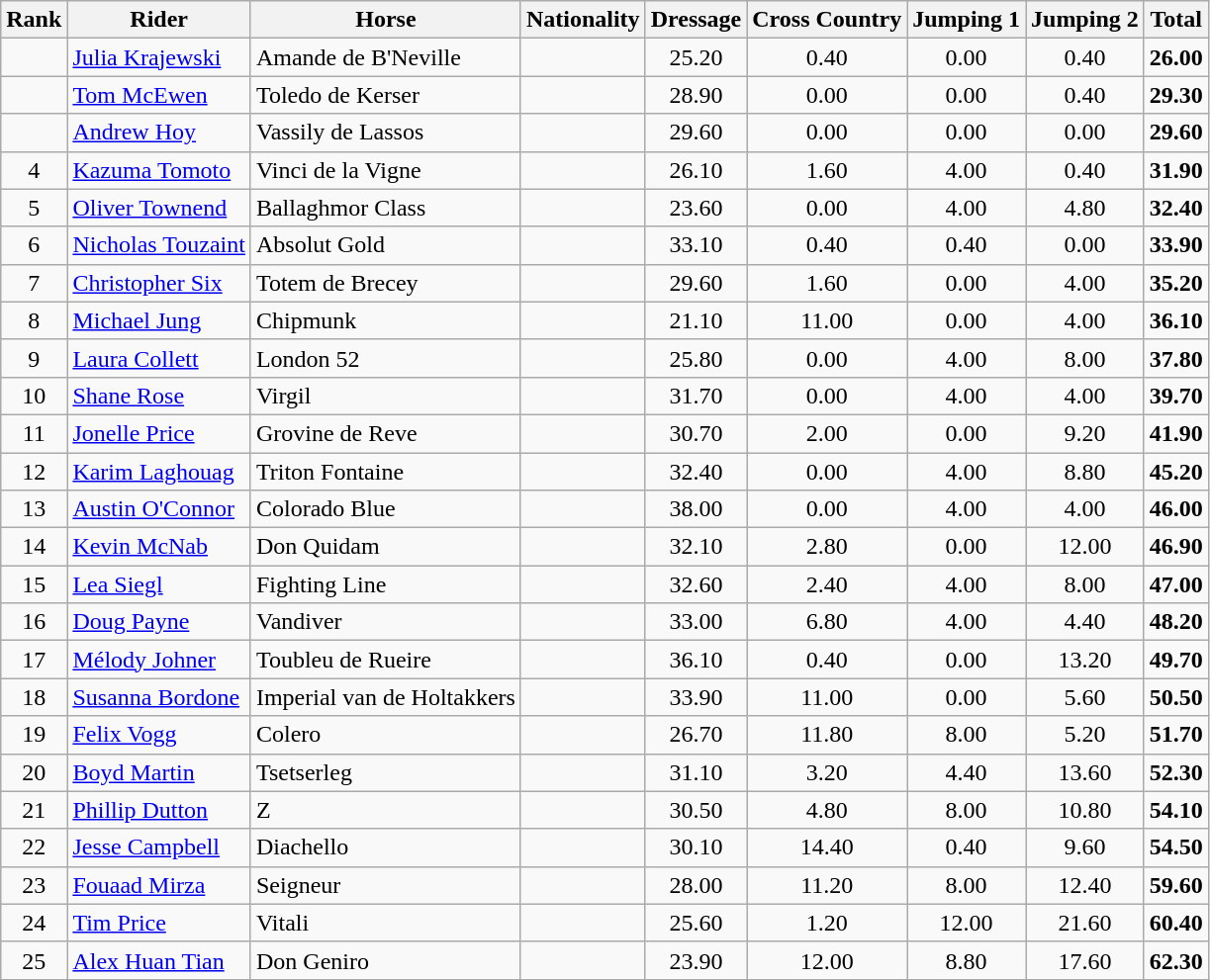<table class="wikitable sortable" style="text-align:center">
<tr>
<th>Rank</th>
<th>Rider</th>
<th>Horse</th>
<th>Nationality</th>
<th>Dressage</th>
<th>Cross Country</th>
<th>Jumping 1</th>
<th>Jumping 2</th>
<th>Total</th>
</tr>
<tr>
<td></td>
<td align="left"><a href='#'>Julia Krajewski</a></td>
<td align="left">Amande de B'Neville</td>
<td align="left"></td>
<td>25.20</td>
<td>0.40</td>
<td>0.00</td>
<td>0.40</td>
<td><strong>26.00</strong></td>
</tr>
<tr>
<td></td>
<td align="left"><a href='#'>Tom McEwen</a></td>
<td align="left">Toledo de Kerser</td>
<td align="left"></td>
<td>28.90</td>
<td>0.00</td>
<td>0.00</td>
<td>0.40</td>
<td><strong>29.30</strong></td>
</tr>
<tr>
<td></td>
<td align="left"><a href='#'>Andrew Hoy</a></td>
<td align="left">Vassily de Lassos</td>
<td align="left"></td>
<td>29.60</td>
<td>0.00</td>
<td>0.00</td>
<td>0.00</td>
<td><strong>29.60</strong></td>
</tr>
<tr>
<td>4</td>
<td align="left"><a href='#'>Kazuma Tomoto</a></td>
<td align="left">Vinci de la Vigne</td>
<td align="left"></td>
<td>26.10</td>
<td>1.60</td>
<td>4.00</td>
<td>0.40</td>
<td><strong>31.90</strong></td>
</tr>
<tr>
<td>5</td>
<td align="left"><a href='#'>Oliver Townend</a></td>
<td align="left">Ballaghmor Class</td>
<td align="left"></td>
<td>23.60</td>
<td>0.00</td>
<td>4.00</td>
<td>4.80</td>
<td><strong>32.40</strong></td>
</tr>
<tr>
<td>6</td>
<td align="left"><a href='#'>Nicholas Touzaint</a></td>
<td align="left">Absolut Gold</td>
<td align="left"></td>
<td>33.10</td>
<td>0.40</td>
<td>0.40</td>
<td>0.00</td>
<td><strong>33.90</strong></td>
</tr>
<tr>
<td>7</td>
<td align="left"><a href='#'>Christopher Six</a></td>
<td align="left">Totem de Brecey</td>
<td align="left"></td>
<td>29.60</td>
<td>1.60</td>
<td>0.00</td>
<td>4.00</td>
<td><strong>35.20</strong></td>
</tr>
<tr>
<td>8</td>
<td align="left"><a href='#'>Michael Jung</a></td>
<td align="left">Chipmunk</td>
<td align="left"></td>
<td>21.10</td>
<td>11.00</td>
<td>0.00</td>
<td>4.00</td>
<td><strong>36.10</strong></td>
</tr>
<tr>
<td>9</td>
<td align="left"><a href='#'>Laura Collett</a></td>
<td align="left">London 52</td>
<td align="left"></td>
<td>25.80</td>
<td>0.00</td>
<td>4.00</td>
<td>8.00</td>
<td><strong>37.80</strong></td>
</tr>
<tr>
<td>10</td>
<td align="left"><a href='#'>Shane Rose</a></td>
<td align="left">Virgil</td>
<td align="left"></td>
<td>31.70</td>
<td>0.00</td>
<td>4.00</td>
<td>4.00</td>
<td><strong>39.70</strong></td>
</tr>
<tr>
<td>11</td>
<td align="left"><a href='#'>Jonelle Price</a></td>
<td align="left">Grovine de Reve</td>
<td align="left"></td>
<td>30.70</td>
<td>2.00</td>
<td>0.00</td>
<td>9.20</td>
<td><strong>41.90</strong></td>
</tr>
<tr>
<td>12</td>
<td align="left"><a href='#'>Karim Laghouag</a></td>
<td align="left">Triton Fontaine</td>
<td align="left"></td>
<td>32.40</td>
<td>0.00</td>
<td>4.00</td>
<td>8.80</td>
<td><strong>45.20</strong></td>
</tr>
<tr>
<td>13</td>
<td align="left"><a href='#'>Austin O'Connor</a></td>
<td align="left">Colorado Blue</td>
<td align="left"></td>
<td>38.00</td>
<td>0.00</td>
<td>4.00</td>
<td>4.00</td>
<td><strong>46.00</strong></td>
</tr>
<tr>
<td>14</td>
<td align="left"><a href='#'>Kevin McNab</a></td>
<td align="left">Don Quidam</td>
<td align="left"></td>
<td>32.10</td>
<td>2.80</td>
<td>0.00</td>
<td>12.00</td>
<td><strong>46.90</strong></td>
</tr>
<tr>
<td>15</td>
<td align="left"><a href='#'>Lea Siegl</a></td>
<td align="left">Fighting Line</td>
<td align="left"></td>
<td>32.60</td>
<td>2.40</td>
<td>4.00</td>
<td>8.00</td>
<td><strong>47.00</strong></td>
</tr>
<tr>
<td>16</td>
<td align="left"><a href='#'>Doug Payne</a></td>
<td align="left">Vandiver</td>
<td align="left"></td>
<td>33.00</td>
<td>6.80</td>
<td>4.00</td>
<td>4.40</td>
<td><strong>48.20</strong></td>
</tr>
<tr>
<td>17</td>
<td align="left"><a href='#'>Mélody Johner</a></td>
<td align="left">Toubleu de Rueire</td>
<td align="left"></td>
<td>36.10</td>
<td>0.40</td>
<td>0.00</td>
<td>13.20</td>
<td><strong>49.70</strong></td>
</tr>
<tr>
<td>18</td>
<td align="left"><a href='#'>Susanna Bordone</a></td>
<td align="left">Imperial van de Holtakkers</td>
<td align="left"></td>
<td>33.90</td>
<td>11.00</td>
<td>0.00</td>
<td>5.60</td>
<td><strong>50.50</strong></td>
</tr>
<tr>
<td>19</td>
<td align="left"><a href='#'>Felix Vogg</a></td>
<td align="left">Colero</td>
<td align="left"></td>
<td>26.70</td>
<td>11.80</td>
<td>8.00</td>
<td>5.20</td>
<td><strong>51.70</strong></td>
</tr>
<tr>
<td>20</td>
<td align="left"><a href='#'>Boyd Martin</a></td>
<td align="left">Tsetserleg</td>
<td align="left"></td>
<td>31.10</td>
<td>3.20</td>
<td>4.40</td>
<td>13.60</td>
<td><strong>52.30</strong></td>
</tr>
<tr>
<td>21</td>
<td align="left"><a href='#'>Phillip Dutton</a></td>
<td align="left">Z</td>
<td align="left"></td>
<td>30.50</td>
<td>4.80</td>
<td>8.00</td>
<td>10.80</td>
<td><strong>54.10</strong></td>
</tr>
<tr>
<td>22</td>
<td align="left"><a href='#'>Jesse Campbell</a></td>
<td align="left">Diachello</td>
<td align="left"></td>
<td>30.10</td>
<td>14.40</td>
<td>0.40</td>
<td>9.60</td>
<td><strong>54.50</strong></td>
</tr>
<tr>
<td>23</td>
<td align="left"><a href='#'>Fouaad Mirza</a></td>
<td align="left">Seigneur</td>
<td align="left"></td>
<td>28.00</td>
<td>11.20</td>
<td>8.00</td>
<td>12.40</td>
<td><strong>59.60</strong></td>
</tr>
<tr>
<td>24</td>
<td align="left"><a href='#'>Tim Price</a></td>
<td align="left">Vitali</td>
<td align="left"></td>
<td>25.60</td>
<td>1.20</td>
<td>12.00</td>
<td>21.60</td>
<td><strong>60.40</strong></td>
</tr>
<tr>
<td>25</td>
<td align="left"><a href='#'>Alex Huan Tian</a></td>
<td align="left">Don Geniro</td>
<td align="left"></td>
<td>23.90</td>
<td>12.00</td>
<td>8.80</td>
<td>17.60</td>
<td><strong>62.30</strong></td>
</tr>
</table>
